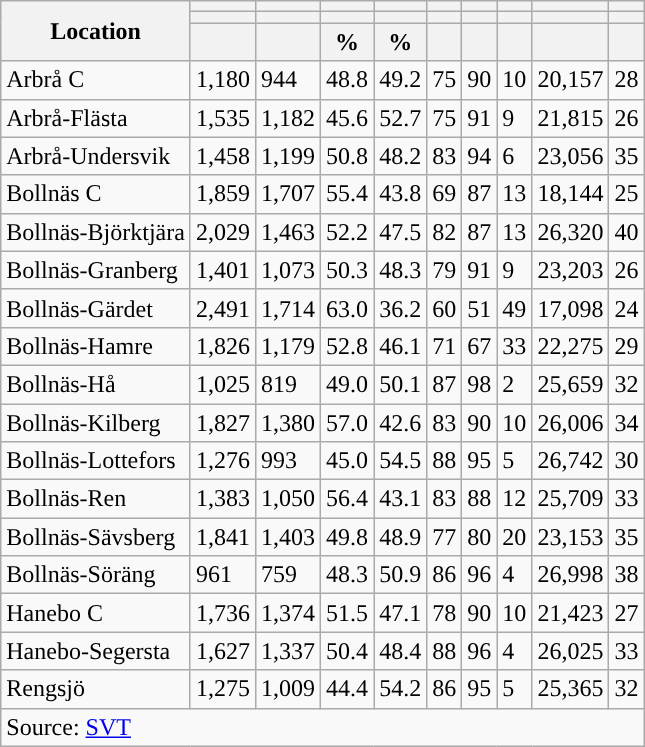<table role="presentation" class="wikitable sortable mw-collapsible">
<tr>
<th rowspan="3">Location</th>
<th></th>
<th></th>
<th></th>
<th></th>
<th></th>
<th></th>
<th></th>
<th></th>
<th></th>
</tr>
<tr>
<th></th>
<th></th>
<th style="background:"></th>
<th style="background:"></th>
<th></th>
<th></th>
<th></th>
<th></th>
<th></th>
</tr>
<tr>
<th data-sort-type="number"></th>
<th data-sort-type="number"></th>
<th data-sort-type="number">%</th>
<th data-sort-type="number">%</th>
<th data-sort-type="number"></th>
<th data-sort-type="number"></th>
<th data-sort-type="number"></th>
<th data-sort-type="number"></th>
<th data-sort-type="number"></th>
</tr>
<tr>
<td align="left">Arbrå C</td>
<td>1,180</td>
<td>944</td>
<td>48.8</td>
<td>49.2</td>
<td>75</td>
<td>90</td>
<td>10</td>
<td>20,157</td>
<td>28</td>
</tr>
<tr>
<td align="left">Arbrå-Flästa</td>
<td>1,535</td>
<td>1,182</td>
<td>45.6</td>
<td>52.7</td>
<td>75</td>
<td>91</td>
<td>9</td>
<td>21,815</td>
<td>26</td>
</tr>
<tr>
<td align="left">Arbrå-Undersvik</td>
<td>1,458</td>
<td>1,199</td>
<td>50.8</td>
<td>48.2</td>
<td>83</td>
<td>94</td>
<td>6</td>
<td>23,056</td>
<td>35</td>
</tr>
<tr>
<td align="left">Bollnäs C</td>
<td>1,859</td>
<td>1,707</td>
<td>55.4</td>
<td>43.8</td>
<td>69</td>
<td>87</td>
<td>13</td>
<td>18,144</td>
<td>25</td>
</tr>
<tr>
<td align="left">Bollnäs-Björktjära</td>
<td>2,029</td>
<td>1,463</td>
<td>52.2</td>
<td>47.5</td>
<td>82</td>
<td>87</td>
<td>13</td>
<td>26,320</td>
<td>40</td>
</tr>
<tr>
<td align="left">Bollnäs-Granberg</td>
<td>1,401</td>
<td>1,073</td>
<td>50.3</td>
<td>48.3</td>
<td>79</td>
<td>91</td>
<td>9</td>
<td>23,203</td>
<td>26</td>
</tr>
<tr>
<td align="left">Bollnäs-Gärdet</td>
<td>2,491</td>
<td>1,714</td>
<td>63.0</td>
<td>36.2</td>
<td>60</td>
<td>51</td>
<td>49</td>
<td>17,098</td>
<td>24</td>
</tr>
<tr>
<td align="left">Bollnäs-Hamre</td>
<td>1,826</td>
<td>1,179</td>
<td>52.8</td>
<td>46.1</td>
<td>71</td>
<td>67</td>
<td>33</td>
<td>22,275</td>
<td>29</td>
</tr>
<tr>
<td align="left">Bollnäs-Hå</td>
<td>1,025</td>
<td>819</td>
<td>49.0</td>
<td>50.1</td>
<td>87</td>
<td>98</td>
<td>2</td>
<td>25,659</td>
<td>32</td>
</tr>
<tr>
<td align="left">Bollnäs-Kilberg</td>
<td>1,827</td>
<td>1,380</td>
<td>57.0</td>
<td>42.6</td>
<td>83</td>
<td>90</td>
<td>10</td>
<td>26,006</td>
<td>34</td>
</tr>
<tr>
<td align="left">Bollnäs-Lottefors</td>
<td>1,276</td>
<td>993</td>
<td>45.0</td>
<td>54.5</td>
<td>88</td>
<td>95</td>
<td>5</td>
<td>26,742</td>
<td>30</td>
</tr>
<tr>
<td align="left">Bollnäs-Ren</td>
<td>1,383</td>
<td>1,050</td>
<td>56.4</td>
<td>43.1</td>
<td>83</td>
<td>88</td>
<td>12</td>
<td>25,709</td>
<td>33</td>
</tr>
<tr>
<td align="left">Bollnäs-Sävsberg</td>
<td>1,841</td>
<td>1,403</td>
<td>49.8</td>
<td>48.9</td>
<td>77</td>
<td>80</td>
<td>20</td>
<td>23,153</td>
<td>35</td>
</tr>
<tr>
<td align="left">Bollnäs-Söräng</td>
<td>961</td>
<td>759</td>
<td>48.3</td>
<td>50.9</td>
<td>86</td>
<td>96</td>
<td>4</td>
<td>26,998</td>
<td>38</td>
</tr>
<tr>
<td align="left">Hanebo C</td>
<td>1,736</td>
<td>1,374</td>
<td>51.5</td>
<td>47.1</td>
<td>78</td>
<td>90</td>
<td>10</td>
<td>21,423</td>
<td>27</td>
</tr>
<tr>
<td align="left">Hanebo-Segersta</td>
<td>1,627</td>
<td>1,337</td>
<td>50.4</td>
<td>48.4</td>
<td>88</td>
<td>96</td>
<td>4</td>
<td>26,025</td>
<td>33</td>
</tr>
<tr>
<td align="left">Rengsjö</td>
<td>1,275</td>
<td>1,009</td>
<td>44.4</td>
<td>54.2</td>
<td>86</td>
<td>95</td>
<td>5</td>
<td>25,365</td>
<td>32</td>
</tr>
<tr>
<td colspan="10" align="left">Source: <a href='#'>SVT</a></td>
</tr>
</table>
